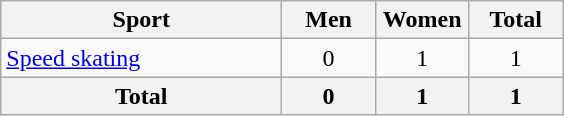<table class="wikitable sortable" style="text-align:center;">
<tr>
<th width=180>Sport</th>
<th width=55>Men</th>
<th width=55>Women</th>
<th width=55>Total</th>
</tr>
<tr>
<td align=left><a href='#'>Speed skating</a></td>
<td>0</td>
<td>1</td>
<td>1</td>
</tr>
<tr>
<th>Total</th>
<th>0</th>
<th>1</th>
<th>1</th>
</tr>
</table>
